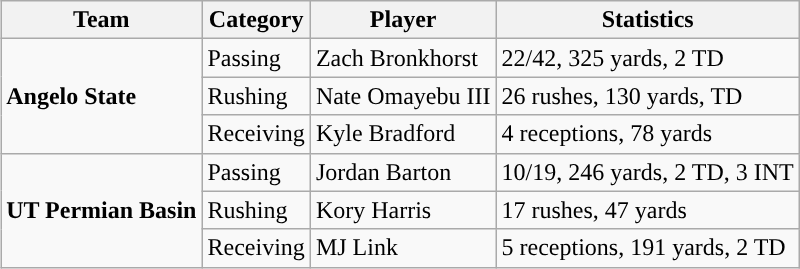<table class="wikitable" style="float: right;">
<tr>
<th>Team</th>
<th>Category</th>
<th>Player</th>
<th>Statistics</th>
</tr>
<tr>
<td rowspan=3><strong>Angelo State</strong></td>
<td>Passing</td>
<td>Zach Bronkhorst</td>
<td>22/42, 325 yards, 2 TD</td>
</tr>
<tr>
<td>Rushing</td>
<td>Nate Omayebu III</td>
<td>26 rushes, 130 yards, TD</td>
</tr>
<tr>
<td>Receiving</td>
<td>Kyle Bradford</td>
<td>4 receptions, 78 yards</td>
</tr>
<tr>
<td rowspan=3><strong>UT Permian Basin</strong></td>
<td>Passing</td>
<td>Jordan Barton</td>
<td>10/19, 246 yards, 2 TD, 3 INT</td>
</tr>
<tr>
<td>Rushing</td>
<td>Kory Harris</td>
<td>17 rushes, 47 yards</td>
</tr>
<tr>
<td>Receiving</td>
<td>MJ Link</td>
<td>5 receptions, 191 yards, 2 TD</td>
</tr>
</table>
